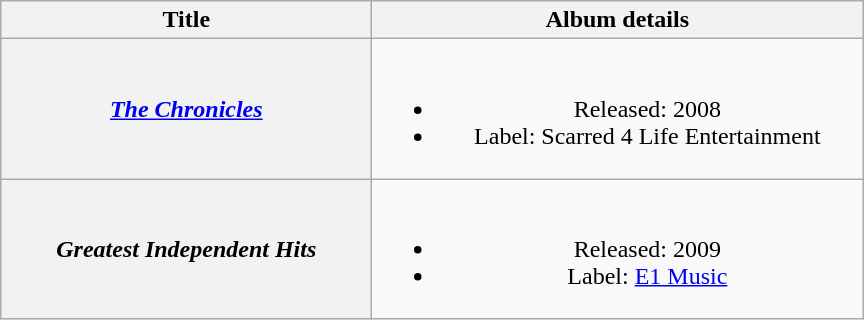<table class="wikitable plainrowheaders" style="text-align:center;">
<tr>
<th scope="col" style="width:15em;">Title</th>
<th scope="col" style="width:20em;">Album details</th>
</tr>
<tr>
<th scope="row"><em><a href='#'>The Chronicles</a></em></th>
<td><br><ul><li>Released: 2008</li><li>Label: Scarred 4 Life Entertainment</li></ul></td>
</tr>
<tr>
<th scope="row"><em>Greatest Independent Hits</em></th>
<td><br><ul><li>Released: 2009</li><li>Label: <a href='#'>E1 Music</a></li></ul></td>
</tr>
</table>
